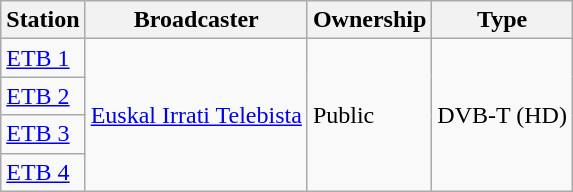<table class="wikitable">
<tr>
<th>Station</th>
<th>Broadcaster</th>
<th>Ownership</th>
<th>Type</th>
</tr>
<tr>
<td><a href='#'>ETB 1</a></td>
<td rowspan="4"><a href='#'>Euskal Irrati Telebista</a></td>
<td rowspan="4">Public</td>
<td rowspan="4">DVB-T (HD)</td>
</tr>
<tr>
<td><a href='#'>ETB 2</a></td>
</tr>
<tr>
<td><a href='#'>ETB 3</a></td>
</tr>
<tr>
<td><a href='#'>ETB 4</a></td>
</tr>
</table>
